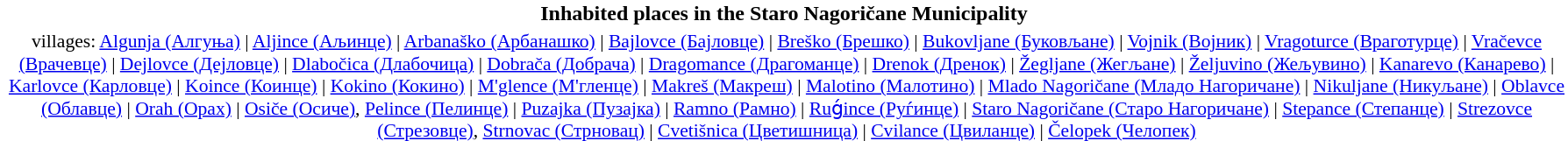<table class="toccolours" style="margin: 0 2em 0 2em;">
<tr>
<th style="background:#FFFFFF" width="100%">Inhabited places in the <strong>Staro Nagoričane Municipality</strong></th>
<th></th>
</tr>
<tr>
<td align="center" style="font-size: 90%;" colspan="3">villages: <a href='#'>Algunja (Алгуња)</a> | <a href='#'>Aljince (Аљинце)</a> | <a href='#'>Arbanaško (Арбанашко)</a> | <a href='#'>Bajlovce (Бајловце)</a> | <a href='#'>Breško (Брешко)</a> | <a href='#'>Bukovljane (Буковљане)</a> | <a href='#'>Vojnik (Војник)</a> | <a href='#'>Vragoturce (Враготурце)</a> | <a href='#'>Vračevce (Врачевце)</a> | <a href='#'>Dejlovce (Дејловце)</a> | <a href='#'>Dlabočica (Длабочица)</a> | <a href='#'>Dobrača (Добрача)</a> | <a href='#'>Dragomance (Драгоманце)</a> | <a href='#'>Drenok (Дренок)</a> | <a href='#'>Žegljane (Жегљане)</a> | <a href='#'>Željuvino (Жељувино)</a> | <a href='#'>Kanarevo (Канарево)</a> | <a href='#'>Karlovce (Карловце)</a> | <a href='#'>Koince (Коинце)</a> | <a href='#'>Kokino (Кокино)</a> | <a href='#'>M'glence (М'гленце)</a> | <a href='#'>Makreš (Макреш)</a> | <a href='#'>Malotino (Малотино)</a> | <a href='#'>Mlado Nagoričane (Младо Нагоричане)</a> | <a href='#'>Nikuljane (Никуљане)</a> | <a href='#'>Oblavce (Облавце)</a> | <a href='#'>Orah (Орах)</a> | <a href='#'>Osiče (Осиче)</a>, <a href='#'>Pelince (Пелинце)</a> | <a href='#'>Puzajka (Пузајка)</a> | <a href='#'>Ramno (Рамно)</a> | <a href='#'>Ruǵince (Руѓинце)</a> | <a href='#'>Staro Nagoričane (Старо Нагоричане)</a> | <a href='#'>Stepance (Степанце)</a> | <a href='#'>Strezovce (Стрезовце)</a>, <a href='#'>Strnovac (Стрновац)</a> | <a href='#'>Cvetišnica (Цветишница)</a> | <a href='#'>Cvilance (Цвиланце)</a> | <a href='#'>Čelopek (Челопек)</a></td>
</tr>
</table>
